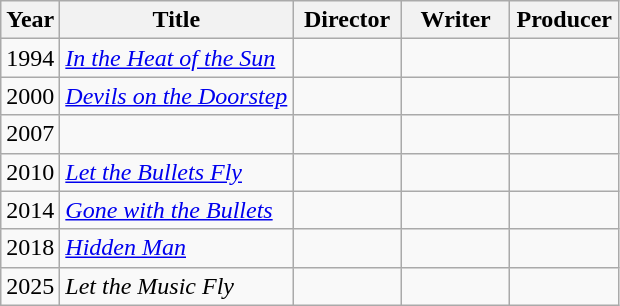<table class="wikitable">
<tr>
<th>Year</th>
<th>Title</th>
<th width=65>Director</th>
<th width=65>Writer</th>
<th width=65>Producer</th>
</tr>
<tr>
<td>1994</td>
<td><em><a href='#'>In the Heat of the Sun</a></em></td>
<td></td>
<td></td>
<td></td>
</tr>
<tr>
<td>2000</td>
<td><em><a href='#'>Devils on the Doorstep</a></em></td>
<td></td>
<td></td>
<td></td>
</tr>
<tr>
<td>2007</td>
<td><em></em></td>
<td></td>
<td></td>
<td></td>
</tr>
<tr>
<td>2010</td>
<td><em><a href='#'>Let the Bullets Fly</a></em></td>
<td></td>
<td></td>
<td></td>
</tr>
<tr>
<td>2014</td>
<td><em><a href='#'>Gone with the Bullets</a></em></td>
<td></td>
<td></td>
<td></td>
</tr>
<tr>
<td>2018</td>
<td><em><a href='#'>Hidden Man</a></em></td>
<td></td>
<td></td>
<td></td>
</tr>
<tr>
<td>2025</td>
<td><em>Let the Music Fly</em></td>
<td></td>
<td></td>
<td></td>
</tr>
</table>
